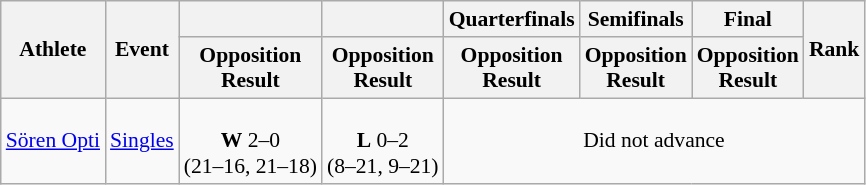<table class="wikitable" style="font-size:90%">
<tr>
<th rowspan="2">Athlete</th>
<th rowspan="2">Event</th>
<th></th>
<th></th>
<th>Quarterfinals</th>
<th>Semifinals</th>
<th>Final</th>
<th rowspan="2">Rank</th>
</tr>
<tr>
<th>Opposition<br>Result</th>
<th>Opposition<br>Result</th>
<th>Opposition<br>Result</th>
<th>Opposition<br>Result</th>
<th>Opposition<br>Result</th>
</tr>
<tr align=center>
<td align=left><a href='#'>Sören Opti</a></td>
<td align=left><a href='#'>Singles</a></td>
<td><br><strong>W</strong> 2–0<br>(21–16, 21–18)</td>
<td><br><strong>L</strong> 0–2<br>(8–21, 9–21)</td>
<td colspan=4>Did not advance</td>
</tr>
</table>
